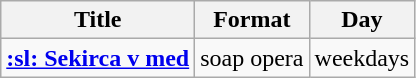<table class="wikitable">
<tr>
<th>Title</th>
<th>Format</th>
<th>Day</th>
</tr>
<tr>
<td><strong> <a href='#'>:sl: Sekirca v med</a></strong></td>
<td align=center>soap opera</td>
<td align=center>weekdays</td>
</tr>
</table>
